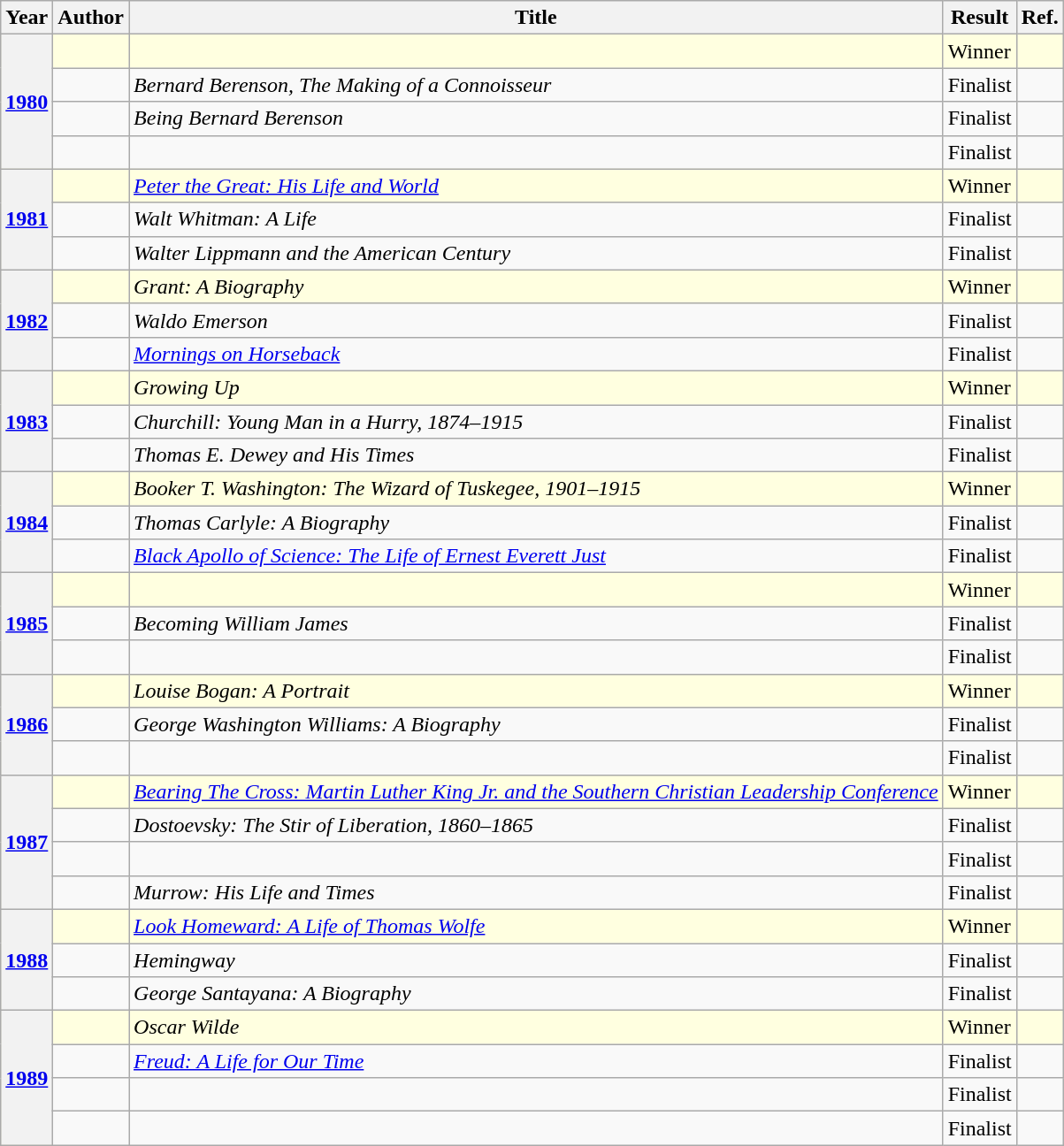<table class="wikitable sortable mw-collapsible">
<tr>
<th>Year</th>
<th>Author</th>
<th>Title</th>
<th>Result</th>
<th>Ref.</th>
</tr>
<tr style=background-color:lightyellow;>
<th rowspan="4"><a href='#'>1980</a></th>
<td></td>
<td></td>
<td>Winner</td>
<td></td>
</tr>
<tr>
<td></td>
<td><em>Bernard Berenson, The Making of a Connoisseur</em></td>
<td>Finalist</td>
<td></td>
</tr>
<tr>
<td></td>
<td><em>Being Bernard Berenson</em></td>
<td>Finalist</td>
<td></td>
</tr>
<tr>
<td></td>
<td></td>
<td>Finalist</td>
<td></td>
</tr>
<tr style=background-color:lightyellow;>
<th rowspan="3"><a href='#'>1981</a></th>
<td></td>
<td><em><a href='#'>Peter the Great: His Life and World</a></em></td>
<td>Winner</td>
<td></td>
</tr>
<tr>
<td></td>
<td><em>Walt Whitman: A Life</em></td>
<td>Finalist</td>
<td></td>
</tr>
<tr>
<td></td>
<td><em>Walter Lippmann and the American Century</em></td>
<td>Finalist</td>
<td></td>
</tr>
<tr style=background-color:lightyellow;>
<th rowspan="3"><a href='#'>1982</a></th>
<td></td>
<td><em>Grant: A Biography</em></td>
<td>Winner</td>
<td></td>
</tr>
<tr>
<td></td>
<td><em>Waldo Emerson</em></td>
<td>Finalist</td>
<td></td>
</tr>
<tr>
<td></td>
<td><em><a href='#'>Mornings on Horseback</a></em></td>
<td>Finalist</td>
<td></td>
</tr>
<tr style=background-color:lightyellow;>
<th rowspan="3"><a href='#'>1983</a></th>
<td></td>
<td><em>Growing Up</em></td>
<td>Winner</td>
<td></td>
</tr>
<tr>
<td></td>
<td><em>Churchill: Young Man in a Hurry, 1874–1915</em></td>
<td>Finalist</td>
<td></td>
</tr>
<tr>
<td></td>
<td><em>Thomas E. Dewey and His Times</em></td>
<td>Finalist</td>
<td></td>
</tr>
<tr style=background-color:lightyellow;>
<th rowspan="3"><a href='#'>1984</a></th>
<td></td>
<td><em>Booker T. Washington: The Wizard of Tuskegee, 1901–1915</em></td>
<td>Winner</td>
<td></td>
</tr>
<tr>
<td></td>
<td><em>Thomas Carlyle: A Biography</em></td>
<td>Finalist</td>
<td></td>
</tr>
<tr>
<td></td>
<td><em><a href='#'>Black Apollo of Science: The Life of Ernest Everett Just</a></em></td>
<td>Finalist</td>
<td></td>
</tr>
<tr style=background-color:lightyellow;>
<th rowspan="3"><a href='#'>1985</a></th>
<td></td>
<td></td>
<td>Winner</td>
<td></td>
</tr>
<tr>
<td></td>
<td><em>Becoming William James</em></td>
<td>Finalist</td>
<td></td>
</tr>
<tr>
<td></td>
<td></td>
<td>Finalist</td>
<td></td>
</tr>
<tr style=background-color:lightyellow;>
<th rowspan="3"><a href='#'>1986</a></th>
<td></td>
<td><em>Louise Bogan: A Portrait</em></td>
<td>Winner</td>
<td></td>
</tr>
<tr>
<td></td>
<td><em>George Washington Williams: A Biography</em></td>
<td>Finalist</td>
<td></td>
</tr>
<tr>
<td></td>
<td></td>
<td>Finalist</td>
<td></td>
</tr>
<tr style=background-color:lightyellow;>
<th rowspan="4"><a href='#'>1987</a></th>
<td></td>
<td><em><a href='#'>Bearing The Cross: Martin Luther King Jr. and the Southern Christian Leadership Conference</a></em></td>
<td>Winner</td>
<td></td>
</tr>
<tr>
<td></td>
<td><em>Dostoevsky: The Stir of Liberation, 1860–1865</em></td>
<td>Finalist</td>
<td></td>
</tr>
<tr>
<td></td>
<td></td>
<td>Finalist</td>
<td></td>
</tr>
<tr>
<td></td>
<td><em>Murrow: His Life and Times</em></td>
<td>Finalist</td>
<td></td>
</tr>
<tr style=background-color:lightyellow;>
<th rowspan="3"><a href='#'>1988</a></th>
<td></td>
<td><em><a href='#'>Look Homeward: A Life of Thomas Wolfe</a></em></td>
<td>Winner</td>
<td></td>
</tr>
<tr>
<td></td>
<td><em>Hemingway</em></td>
<td>Finalist</td>
<td></td>
</tr>
<tr>
<td></td>
<td><em>George Santayana: A Biography</em></td>
<td>Finalist</td>
<td></td>
</tr>
<tr style=background-color:lightyellow;>
<th rowspan="4"><a href='#'>1989</a></th>
<td></td>
<td><em>Oscar Wilde</em></td>
<td>Winner</td>
<td></td>
</tr>
<tr>
<td></td>
<td><em><a href='#'>Freud: A Life for Our Time</a></em></td>
<td>Finalist</td>
<td></td>
</tr>
<tr>
<td></td>
<td></td>
<td>Finalist</td>
<td></td>
</tr>
<tr>
<td></td>
<td></td>
<td>Finalist</td>
<td></td>
</tr>
</table>
